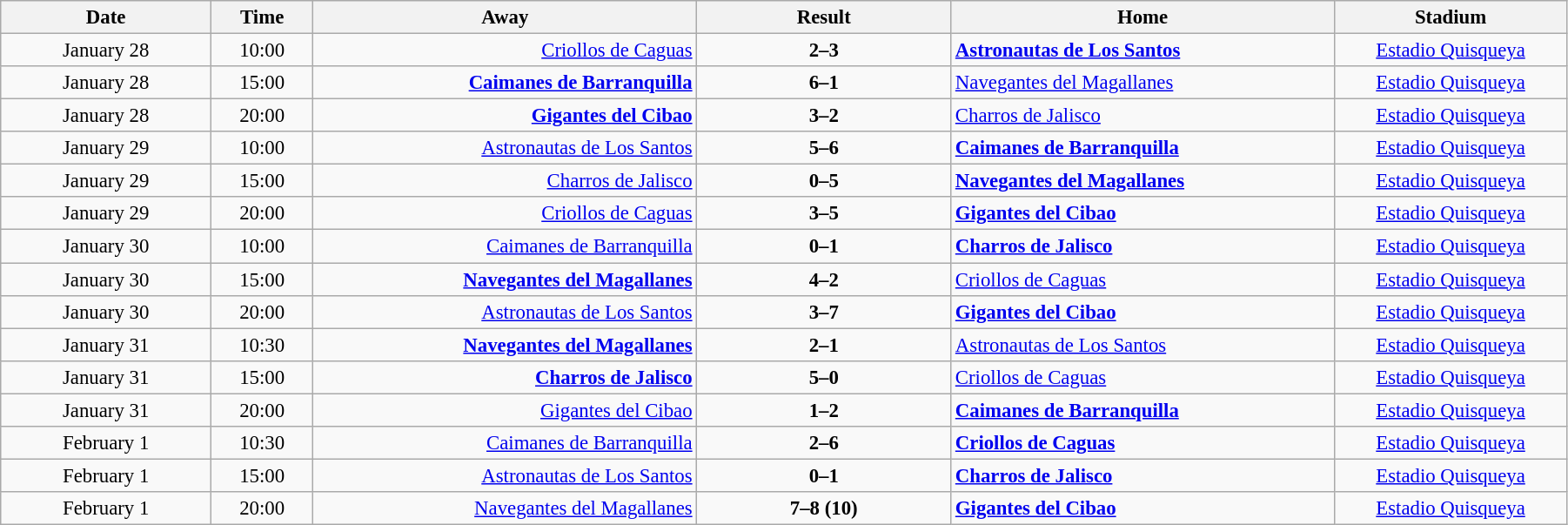<table class="wikitable" style="font-size:95%; text-align: center; width: 95%;">
<tr>
<th width="90">Date</th>
<th width="40">Time</th>
<th width="170">Away</th>
<th width="110">Result</th>
<th width="170">Home</th>
<th width="100">Stadium</th>
</tr>
<tr align=center>
<td>January 28</td>
<td>10:00</td>
<td align=right><a href='#'>Criollos de Caguas</a> </td>
<td><strong>2–3</strong></td>
<td align=left> <strong><a href='#'>Astronautas de Los Santos</a></strong></td>
<td><a href='#'>Estadio Quisqueya</a></td>
</tr>
<tr align=center>
<td>January 28</td>
<td>15:00</td>
<td align=right><strong><a href='#'>Caimanes de Barranquilla</a></strong> </td>
<td><strong>6–1</strong></td>
<td align=left> <a href='#'>Navegantes del Magallanes</a></td>
<td><a href='#'>Estadio Quisqueya</a></td>
</tr>
<tr align=center>
<td>January 28</td>
<td>20:00</td>
<td align=right><strong><a href='#'>Gigantes del Cibao</a></strong> </td>
<td><strong>3–2</strong></td>
<td align=left> <a href='#'>Charros de Jalisco</a></td>
<td><a href='#'>Estadio Quisqueya</a></td>
</tr>
<tr align=center>
<td>January 29</td>
<td>10:00</td>
<td align=right><a href='#'>Astronautas de Los Santos</a> </td>
<td><strong>5–6</strong></td>
<td align=left> <strong><a href='#'>Caimanes de Barranquilla</a></strong></td>
<td><a href='#'>Estadio Quisqueya</a></td>
</tr>
<tr align=center>
<td>January 29</td>
<td>15:00</td>
<td align=right><a href='#'>Charros de Jalisco</a> </td>
<td><strong>0–5</strong></td>
<td align=left><strong> <a href='#'>Navegantes del Magallanes</a></strong></td>
<td><a href='#'>Estadio Quisqueya</a></td>
</tr>
<tr align=center>
<td>January 29</td>
<td>20:00</td>
<td align=right><a href='#'>Criollos de Caguas</a> </td>
<td><strong>3–5</strong></td>
<td align=left> <strong><a href='#'>Gigantes del Cibao</a></strong></td>
<td><a href='#'>Estadio Quisqueya</a></td>
</tr>
<tr align=center>
<td>January 30</td>
<td>10:00</td>
<td align=right><a href='#'>Caimanes de Barranquilla</a> </td>
<td><strong>0–1</strong></td>
<td align=left> <strong><a href='#'>Charros de Jalisco</a></strong></td>
<td><a href='#'>Estadio Quisqueya</a></td>
</tr>
<tr align=center>
<td>January 30</td>
<td>15:00</td>
<td align=right><strong><a href='#'>Navegantes del Magallanes</a> </strong></td>
<td><strong>4–2</strong></td>
<td align=left> <a href='#'>Criollos de Caguas</a></td>
<td><a href='#'>Estadio Quisqueya</a></td>
</tr>
<tr align=center>
<td>January 30</td>
<td>20:00</td>
<td align=right><a href='#'>Astronautas de Los Santos</a> </td>
<td><strong>3–7</strong></td>
<td align=left> <strong><a href='#'>Gigantes del Cibao</a></strong></td>
<td><a href='#'>Estadio Quisqueya</a></td>
</tr>
<tr align=center>
<td>January 31</td>
<td>10:30</td>
<td align=right><strong><a href='#'>Navegantes del Magallanes</a></strong> </td>
<td><strong>2–1</strong></td>
<td align=left> <a href='#'>Astronautas de Los Santos</a></td>
<td><a href='#'>Estadio Quisqueya</a></td>
</tr>
<tr align=center>
<td>January 31</td>
<td>15:00</td>
<td align=right><strong><a href='#'>Charros de Jalisco</a> </strong></td>
<td><strong>5–0</strong></td>
<td align=left> <a href='#'>Criollos de Caguas</a></td>
<td><a href='#'>Estadio Quisqueya</a></td>
</tr>
<tr align=center>
<td>January 31</td>
<td>20:00</td>
<td align=right><a href='#'>Gigantes del Cibao</a>  </td>
<td><strong>1–2</strong></td>
<td align=left> <strong><a href='#'>Caimanes de Barranquilla</a></strong></td>
<td><a href='#'>Estadio Quisqueya</a></td>
</tr>
<tr align=center>
<td>February 1</td>
<td>10:30</td>
<td align=right><a href='#'>Caimanes de Barranquilla</a> </td>
<td><strong>2–6</strong></td>
<td align=left><strong> <a href='#'>Criollos de Caguas</a></strong></td>
<td><a href='#'>Estadio Quisqueya</a></td>
</tr>
<tr align=center>
<td>February 1</td>
<td>15:00</td>
<td align=right><a href='#'>Astronautas de Los Santos</a> </td>
<td><strong>0–1</strong></td>
<td align=left> <strong><a href='#'>Charros de Jalisco</a></strong></td>
<td><a href='#'>Estadio Quisqueya</a></td>
</tr>
<tr align=center>
<td>February 1</td>
<td>20:00</td>
<td align=right><a href='#'>Navegantes del Magallanes</a> </td>
<td><strong>7–8 (10)</strong></td>
<td align=left> <strong><a href='#'>Gigantes del Cibao</a></strong></td>
<td><a href='#'>Estadio Quisqueya</a></td>
</tr>
</table>
